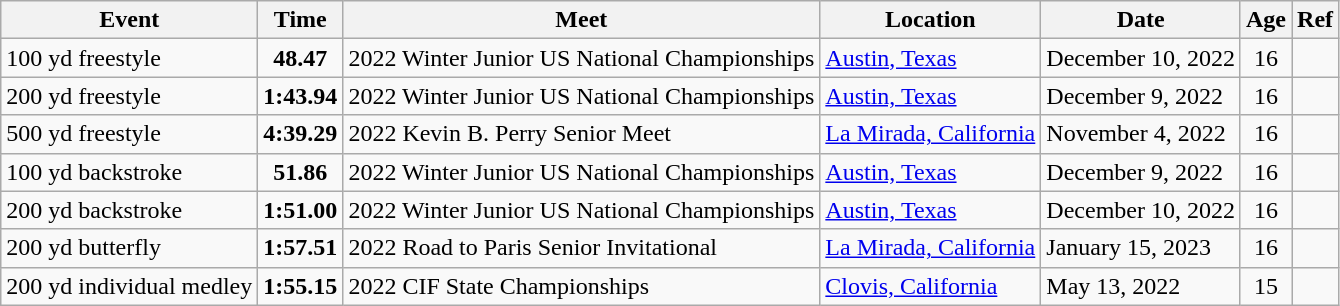<table class="wikitable">
<tr>
<th>Event</th>
<th>Time</th>
<th>Meet</th>
<th>Location</th>
<th>Date</th>
<th>Age</th>
<th>Ref</th>
</tr>
<tr>
<td>100 yd freestyle</td>
<td style="text-align:center;"><strong>48.47</strong></td>
<td>2022 Winter Junior US National Championships</td>
<td><a href='#'>Austin, Texas</a></td>
<td>December 10, 2022</td>
<td style="text-align:center;">16</td>
<td style="text-align:center;"></td>
</tr>
<tr>
<td>200 yd freestyle</td>
<td style="text-align:center;"><strong>1:43.94</strong></td>
<td>2022 Winter Junior US National Championships</td>
<td><a href='#'>Austin, Texas</a></td>
<td>December 9, 2022</td>
<td style="text-align:center;">16</td>
<td style="text-align:center;"></td>
</tr>
<tr>
<td>500 yd freestyle</td>
<td style="text-align:center;"><strong>4:39.29</strong></td>
<td>2022 Kevin B. Perry Senior Meet</td>
<td><a href='#'>La Mirada, California</a></td>
<td>November 4, 2022</td>
<td style="text-align:center;">16</td>
<td style="text-align:center;"></td>
</tr>
<tr>
<td>100 yd backstroke</td>
<td style="text-align:center;"><strong>51.86</strong></td>
<td>2022 Winter Junior US National Championships</td>
<td><a href='#'>Austin, Texas</a></td>
<td>December 9, 2022</td>
<td style="text-align:center;">16</td>
<td style="text-align:center;"></td>
</tr>
<tr>
<td>200 yd backstroke</td>
<td style="text-align:center;"><strong>1:51.00</strong></td>
<td>2022 Winter Junior US National Championships</td>
<td><a href='#'>Austin, Texas</a></td>
<td>December 10, 2022</td>
<td style="text-align:center;">16</td>
<td style="text-align:center;"></td>
</tr>
<tr>
<td>200 yd butterfly</td>
<td style="text-align:center;"><strong>1:57.51</strong></td>
<td>2022 Road to Paris Senior Invitational</td>
<td><a href='#'>La Mirada, California</a></td>
<td>January 15, 2023</td>
<td style="text-align:center;">16</td>
<td style="text-align:center;"></td>
</tr>
<tr>
<td>200 yd individual medley</td>
<td style="text-align:center;"><strong>1:55.15</strong></td>
<td>2022 CIF State Championships</td>
<td><a href='#'>Clovis, California</a></td>
<td>May 13, 2022</td>
<td style="text-align:center;">15</td>
<td style="text-align:center;"></td>
</tr>
</table>
